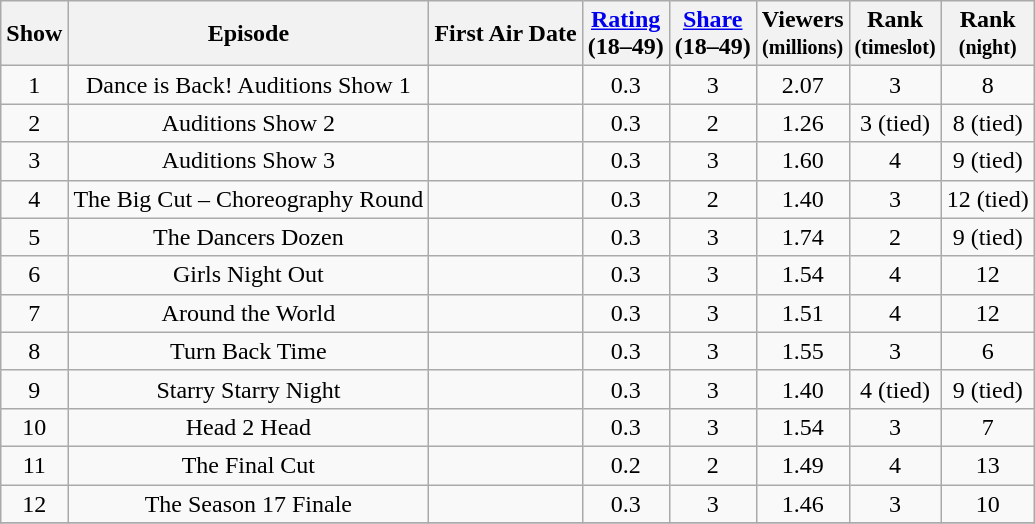<table class="wikitable" style="text-align:center">
<tr>
<th>Show</th>
<th>Episode</th>
<th>First Air Date</th>
<th><a href='#'>Rating</a><br>(18–49)</th>
<th><a href='#'>Share</a><br>(18–49)</th>
<th>Viewers<br><small>(millions)</small></th>
<th>Rank<br><small>(timeslot)</small></th>
<th>Rank<br><small>(night)</small></th>
</tr>
<tr>
<td>1</td>
<td>Dance is Back! Auditions Show 1</td>
<td></td>
<td>0.3</td>
<td>3</td>
<td>2.07</td>
<td>3</td>
<td>8</td>
</tr>
<tr>
<td>2</td>
<td>Auditions Show 2</td>
<td></td>
<td>0.3</td>
<td>2</td>
<td>1.26</td>
<td>3 (tied)</td>
<td>8 (tied)</td>
</tr>
<tr>
<td>3</td>
<td>Auditions Show 3</td>
<td></td>
<td>0.3</td>
<td>3</td>
<td>1.60</td>
<td>4</td>
<td>9 (tied)</td>
</tr>
<tr>
<td>4</td>
<td>The Big Cut – Choreography Round</td>
<td></td>
<td>0.3</td>
<td>2</td>
<td>1.40</td>
<td>3</td>
<td>12 (tied)</td>
</tr>
<tr>
<td>5</td>
<td>The Dancers Dozen</td>
<td></td>
<td>0.3</td>
<td>3</td>
<td>1.74</td>
<td>2</td>
<td>9 (tied)</td>
</tr>
<tr>
<td>6</td>
<td>Girls Night Out</td>
<td></td>
<td>0.3</td>
<td>3</td>
<td>1.54</td>
<td>4</td>
<td>12</td>
</tr>
<tr>
<td>7</td>
<td>Around the World</td>
<td></td>
<td>0.3</td>
<td>3</td>
<td>1.51</td>
<td>4</td>
<td>12</td>
</tr>
<tr>
<td>8</td>
<td>Turn Back Time</td>
<td></td>
<td>0.3</td>
<td>3</td>
<td>1.55</td>
<td>3</td>
<td>6</td>
</tr>
<tr>
<td>9</td>
<td>Starry Starry Night</td>
<td></td>
<td>0.3</td>
<td>3</td>
<td>1.40</td>
<td>4 (tied)</td>
<td>9 (tied)</td>
</tr>
<tr>
<td>10</td>
<td>Head 2 Head</td>
<td></td>
<td>0.3</td>
<td>3</td>
<td>1.54</td>
<td>3</td>
<td>7</td>
</tr>
<tr>
<td>11</td>
<td>The Final Cut</td>
<td></td>
<td>0.2</td>
<td>2</td>
<td>1.49</td>
<td>4</td>
<td>13</td>
</tr>
<tr>
<td>12</td>
<td>The Season 17 Finale</td>
<td></td>
<td>0.3</td>
<td>3</td>
<td>1.46</td>
<td>3</td>
<td>10</td>
</tr>
<tr>
</tr>
</table>
